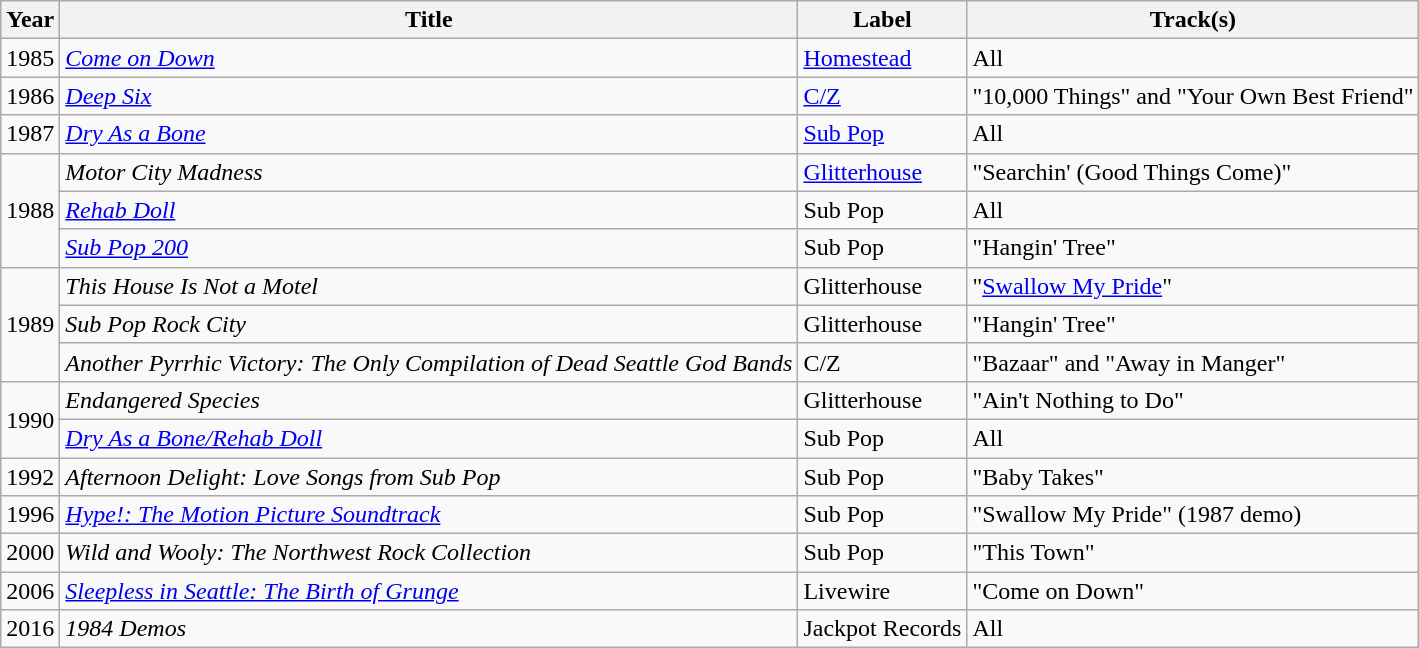<table class="wikitable">
<tr>
<th><strong>Year</strong></th>
<th><strong>Title</strong></th>
<th><strong>Label</strong></th>
<th><strong>Track(s)</strong></th>
</tr>
<tr>
<td>1985</td>
<td><em><a href='#'>Come on Down</a></em></td>
<td><a href='#'>Homestead</a></td>
<td>All</td>
</tr>
<tr>
<td>1986</td>
<td><em><a href='#'>Deep Six</a></em></td>
<td><a href='#'>C/Z</a></td>
<td>"10,000 Things" and "Your Own Best Friend"</td>
</tr>
<tr>
<td>1987</td>
<td><em><a href='#'>Dry As a Bone</a></em></td>
<td><a href='#'>Sub Pop</a></td>
<td>All</td>
</tr>
<tr>
<td rowspan="3">1988</td>
<td><em>Motor City Madness</em></td>
<td><a href='#'>Glitterhouse</a></td>
<td>"Searchin' (Good Things Come)"</td>
</tr>
<tr>
<td><em><a href='#'>Rehab Doll</a></em></td>
<td>Sub Pop</td>
<td>All</td>
</tr>
<tr>
<td><em><a href='#'>Sub Pop 200</a></em></td>
<td>Sub Pop</td>
<td>"Hangin' Tree"</td>
</tr>
<tr>
<td rowspan="3">1989</td>
<td><em>This House Is Not a Motel</em></td>
<td>Glitterhouse</td>
<td>"<a href='#'>Swallow My Pride</a>"</td>
</tr>
<tr>
<td><em>Sub Pop Rock City</em></td>
<td>Glitterhouse</td>
<td>"Hangin' Tree"</td>
</tr>
<tr>
<td><em>Another Pyrrhic Victory: The Only Compilation of Dead Seattle God Bands</em></td>
<td>C/Z</td>
<td>"Bazaar" and "Away in Manger"</td>
</tr>
<tr>
<td rowspan="2">1990</td>
<td><em>Endangered Species</em></td>
<td>Glitterhouse</td>
<td>"Ain't Nothing to Do"</td>
</tr>
<tr>
<td><em><a href='#'>Dry As a Bone/Rehab Doll</a></em></td>
<td>Sub Pop</td>
<td>All</td>
</tr>
<tr>
<td>1992</td>
<td><em>Afternoon Delight: Love Songs from Sub Pop</em></td>
<td>Sub Pop</td>
<td>"Baby Takes"</td>
</tr>
<tr>
<td>1996</td>
<td><em><a href='#'>Hype!: The Motion Picture Soundtrack</a></em></td>
<td>Sub Pop</td>
<td>"Swallow My Pride" (1987 demo)</td>
</tr>
<tr>
<td>2000</td>
<td><em>Wild and Wooly: The Northwest Rock Collection</em></td>
<td>Sub Pop</td>
<td>"This Town"</td>
</tr>
<tr>
<td>2006</td>
<td><em><a href='#'>Sleepless in Seattle: The Birth of Grunge</a></em></td>
<td>Livewire</td>
<td>"Come on Down"</td>
</tr>
<tr>
<td>2016</td>
<td><em>1984 Demos</em></td>
<td>Jackpot Records</td>
<td>All</td>
</tr>
</table>
